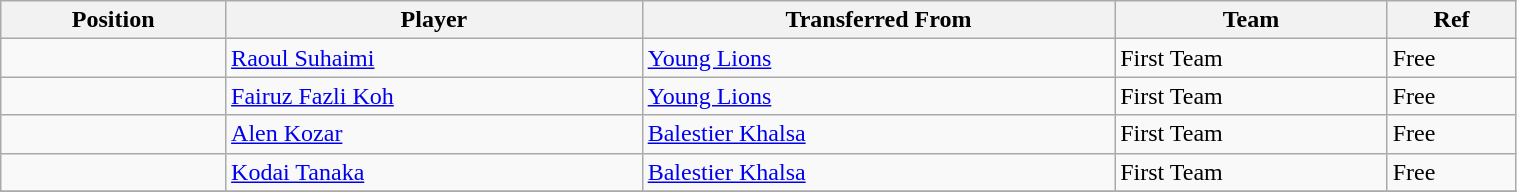<table class="wikitable sortable" style="width:80%; text-align:center; font-size:100%; text-align:left;">
<tr>
<th><strong>Position</strong></th>
<th><strong>Player</strong></th>
<th><strong>Transferred From</strong></th>
<th><strong>Team</strong></th>
<th><strong>Ref</strong></th>
</tr>
<tr>
<td></td>
<td> <a href='#'>Raoul Suhaimi</a></td>
<td> <a href='#'>Young Lions</a></td>
<td>First Team</td>
<td>Free</td>
</tr>
<tr>
<td></td>
<td> <a href='#'>Fairuz Fazli Koh</a></td>
<td> <a href='#'>Young Lions</a></td>
<td>First Team</td>
<td>Free</td>
</tr>
<tr>
<td></td>
<td> <a href='#'>Alen Kozar</a></td>
<td> <a href='#'>Balestier Khalsa</a></td>
<td>First Team</td>
<td>Free</td>
</tr>
<tr>
<td></td>
<td> <a href='#'>Kodai Tanaka</a></td>
<td> <a href='#'>Balestier Khalsa</a></td>
<td>First Team</td>
<td>Free</td>
</tr>
<tr>
</tr>
</table>
